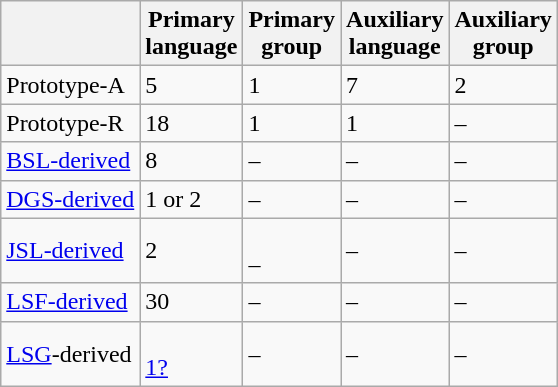<table class = "wikitable">
<tr>
<th></th>
<th>Primary<br>language</th>
<th>Primary<br>group</th>
<th>Auxiliary<br>language</th>
<th>Auxiliary<br>group</th>
</tr>
<tr>
<td>Prototype-A</td>
<td>5</td>
<td>1</td>
<td>7</td>
<td>2</td>
</tr>
<tr>
<td>Prototype-R</td>
<td>18</td>
<td>1</td>
<td>1</td>
<td>–</td>
</tr>
<tr>
<td><a href='#'>BSL-derived</a></td>
<td>8</td>
<td>–</td>
<td>–</td>
<td>–</td>
</tr>
<tr>
<td><a href='#'>DGS-derived</a></td>
<td>1 or 2</td>
<td>–</td>
<td>–</td>
<td>–</td>
</tr>
<tr>
<td><a href='#'>JSL-derived</a></td>
<td>2</td>
<td><br>–</td>
<td>–</td>
<td>–</td>
</tr>
<tr>
<td><a href='#'>LSF-derived</a></td>
<td>30</td>
<td>–</td>
<td>–</td>
<td>–</td>
</tr>
<tr>
<td><a href='#'>LSG</a>-derived</td>
<td><br><a href='#'>1?</a></td>
<td>–</td>
<td>–</td>
<td>–</td>
</tr>
</table>
